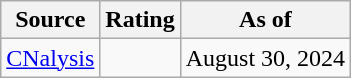<table class="wikitable">
<tr>
<th>Source</th>
<th>Rating</th>
<th>As of</th>
</tr>
<tr>
<td><a href='#'>CNalysis</a></td>
<td></td>
<td>August 30, 2024</td>
</tr>
</table>
